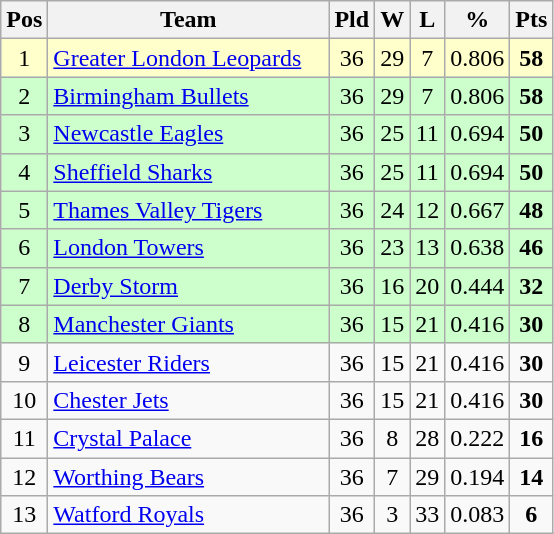<table class="wikitable" style="text-align: center;">
<tr>
<th>Pos</th>
<th scope="col" style="width: 180px;">Team</th>
<th>Pld</th>
<th>W</th>
<th>L</th>
<th>%</th>
<th>Pts</th>
</tr>
<tr style="background: #ffffcc;">
<td>1</td>
<td style="text-align:left;"><a href='#'>Greater London Leopards</a></td>
<td>36</td>
<td>29</td>
<td>7</td>
<td>0.806</td>
<td><strong>58</strong></td>
</tr>
<tr style="background: #ccffcc;">
<td>2</td>
<td style="text-align:left;"><a href='#'>Birmingham Bullets</a></td>
<td>36</td>
<td>29</td>
<td>7</td>
<td>0.806</td>
<td><strong>58</strong></td>
</tr>
<tr style="background: #ccffcc;">
<td>3</td>
<td style="text-align:left;"><a href='#'>Newcastle Eagles</a></td>
<td>36</td>
<td>25</td>
<td>11</td>
<td>0.694</td>
<td><strong>50</strong></td>
</tr>
<tr style="background: #ccffcc;">
<td>4</td>
<td style="text-align:left;"><a href='#'>Sheffield Sharks</a></td>
<td>36</td>
<td>25</td>
<td>11</td>
<td>0.694</td>
<td><strong>50</strong></td>
</tr>
<tr style="background: #ccffcc;">
<td>5</td>
<td style="text-align:left;"><a href='#'>Thames Valley Tigers</a></td>
<td>36</td>
<td>24</td>
<td>12</td>
<td>0.667</td>
<td><strong>48</strong></td>
</tr>
<tr style="background: #ccffcc;">
<td>6</td>
<td style="text-align:left;"><a href='#'>London Towers</a></td>
<td>36</td>
<td>23</td>
<td>13</td>
<td>0.638</td>
<td><strong>46</strong></td>
</tr>
<tr style="background: #ccffcc;">
<td>7</td>
<td style="text-align:left;"><a href='#'>Derby Storm</a></td>
<td>36</td>
<td>16</td>
<td>20</td>
<td>0.444</td>
<td><strong>32</strong></td>
</tr>
<tr style="background: #ccffcc;">
<td>8</td>
<td style="text-align:left;"><a href='#'>Manchester Giants</a></td>
<td>36</td>
<td>15</td>
<td>21</td>
<td>0.416</td>
<td><strong>30</strong></td>
</tr>
<tr style="background: ;">
<td>9</td>
<td style="text-align:left;"><a href='#'>Leicester Riders</a></td>
<td>36</td>
<td>15</td>
<td>21</td>
<td>0.416</td>
<td><strong>30</strong></td>
</tr>
<tr style="background: ;">
<td>10</td>
<td style="text-align:left;"><a href='#'>Chester Jets</a></td>
<td>36</td>
<td>15</td>
<td>21</td>
<td>0.416</td>
<td><strong>30</strong></td>
</tr>
<tr style="background: ;">
<td>11</td>
<td style="text-align:left;"><a href='#'>Crystal Palace</a></td>
<td>36</td>
<td>8</td>
<td>28</td>
<td>0.222</td>
<td><strong>16</strong></td>
</tr>
<tr style="background: ;">
<td>12</td>
<td style="text-align:left;"><a href='#'>Worthing Bears</a></td>
<td>36</td>
<td>7</td>
<td>29</td>
<td>0.194</td>
<td><strong>14</strong></td>
</tr>
<tr style="background: ;">
<td>13</td>
<td style="text-align:left;"><a href='#'>Watford Royals</a></td>
<td>36</td>
<td>3</td>
<td>33</td>
<td>0.083</td>
<td><strong>6</strong></td>
</tr>
</table>
